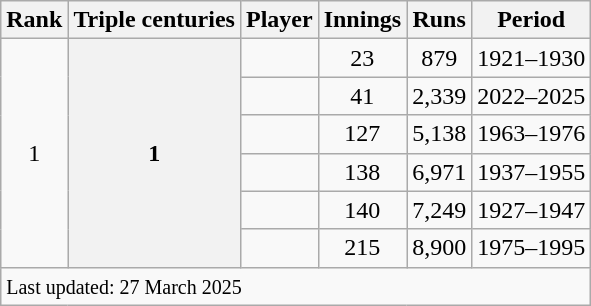<table class="wikitable plainrowheaders sortable">
<tr>
<th scope=col>Rank</th>
<th scope=col>Triple centuries</th>
<th scope=col>Player</th>
<th scope=col>Innings</th>
<th scope=col>Runs</th>
<th scope=col>Period</th>
</tr>
<tr>
<td align=center rowspan=6>1</td>
<th scope=row style=text-align:center; rowspan=6>1</th>
<td></td>
<td align=center>23</td>
<td align=center>879</td>
<td>1921–1930</td>
</tr>
<tr>
<td></td>
<td align=center>41</td>
<td align=center>2,339</td>
<td>2022–2025</td>
</tr>
<tr>
<td></td>
<td align=center>127</td>
<td align=center>5,138</td>
<td>1963–1976</td>
</tr>
<tr>
<td></td>
<td align=center>138</td>
<td align=center>6,971</td>
<td>1937–1955</td>
</tr>
<tr>
<td></td>
<td align=center>140</td>
<td align=center>7,249</td>
<td>1927–1947</td>
</tr>
<tr>
<td></td>
<td align=center>215</td>
<td align=center>8,900</td>
<td>1975–1995</td>
</tr>
<tr class=sortbottom>
<td colspan=6><small>Last updated: 27 March 2025</small></td>
</tr>
</table>
